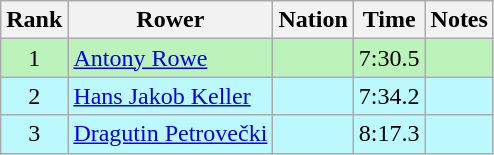<table class="wikitable sortable" style="text-align:center">
<tr>
<th>Rank</th>
<th>Rower</th>
<th>Nation</th>
<th>Time</th>
<th>Notes</th>
</tr>
<tr bgcolor=bbf3bb>
<td>1</td>
<td align=left><a href='#'>Antony Rowe</a></td>
<td align=left></td>
<td>7:30.5</td>
<td></td>
</tr>
<tr bgcolor=bbf9ff>
<td>2</td>
<td align=left><a href='#'>Hans Jakob Keller</a></td>
<td align=left></td>
<td>7:34.2</td>
<td></td>
</tr>
<tr bgcolor=bbf9ff>
<td>3</td>
<td align=left><a href='#'>Dragutin Petrovečki</a></td>
<td align=left></td>
<td>8:17.3</td>
<td></td>
</tr>
</table>
